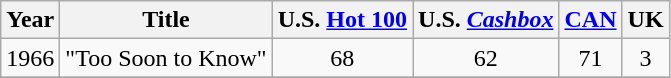<table class="wikitable">
<tr>
<th>Year</th>
<th>Title</th>
<th>U.S. <a href='#'>Hot 100</a></th>
<th>U.S. <em><a href='#'>Cashbox</a></em></th>
<th><a href='#'>CAN</a></th>
<th>UK</th>
</tr>
<tr>
<td>1966</td>
<td>"Too Soon to Know"</td>
<td align="center">68</td>
<td align="center">62</td>
<td align="center">71</td>
<td align="center">3</td>
</tr>
<tr>
</tr>
</table>
